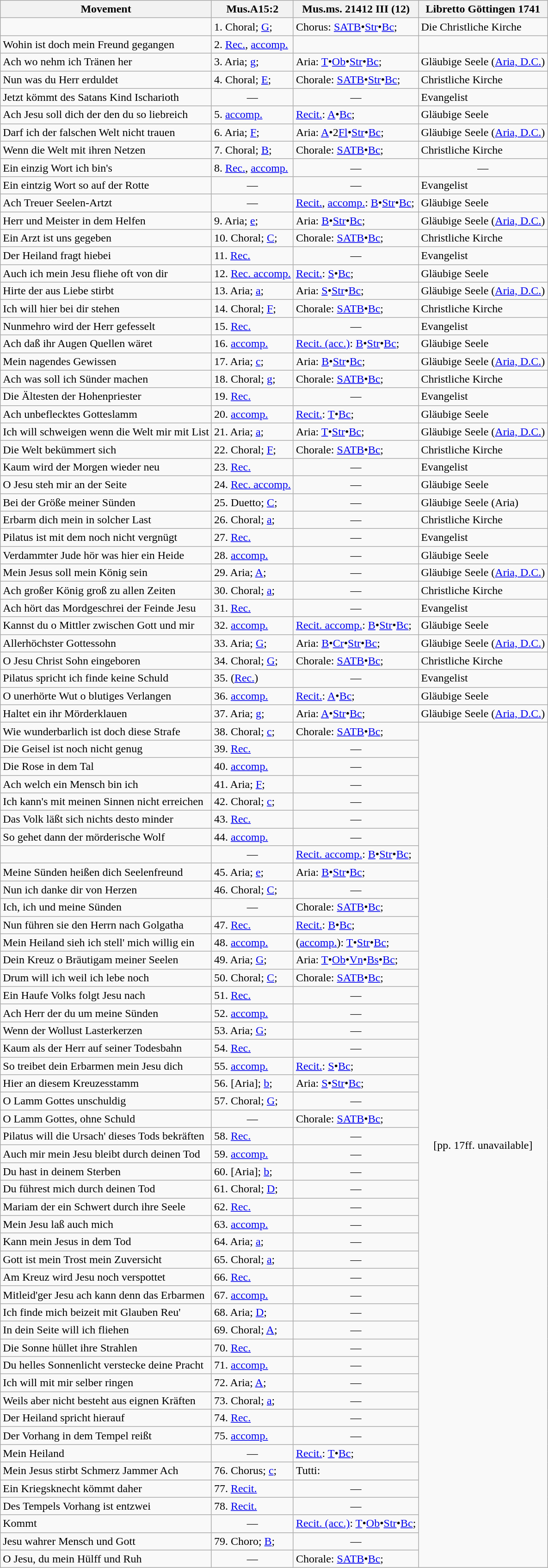<table class="wikitable sortable">
<tr>
<th scope="col">Movement</th>
<th scope="col">Mus.A15:2</th>
<th scope="col">Mus.ms. 21412 III (12)</th>
<th scope="col">Libretto Göttingen 1741</th>
</tr>
<tr id="No. 1">
<td></td>
<td>1. Choral; <a href='#'>G</a>; </td>
<td>Chorus: <a href='#'>SATB</a>•<a href='#'>Str</a>•<a href='#'>Bc</a>; </td>
<td>Die Christliche Kirche</td>
</tr>
<tr id="No. 2">
<td>Wohin ist doch mein Freund gegangen</td>
<td>2. <a href='#'>Rec.</a>, <a href='#'>accomp.</a></td>
<td></td>
<td></td>
</tr>
<tr id="No. 3">
<td>Ach wo nehm ich Tränen her</td>
<td>3. Aria; <a href='#'>g</a>; </td>
<td>Aria: <a href='#'>T</a>•<a href='#'>Ob</a>•<a href='#'>Str</a>•<a href='#'>Bc</a>; </td>
<td>Gläubige Seele (<a href='#'>Aria, D.C.</a>)</td>
</tr>
<tr id="No. 4">
<td>Nun was du Herr erduldet</td>
<td>4. Choral; <a href='#'>E</a>; </td>
<td>Chorale: <a href='#'>SATB</a>•<a href='#'>Str</a>•<a href='#'>Bc</a>; </td>
<td>Christliche Kirche</td>
</tr>
<tr>
<td>Jetzt kömmt des Satans Kind Ischarioth</td>
<td style="text-align: center;">—</td>
<td style="text-align: center;">—</td>
<td>Evangelist</td>
</tr>
<tr id="No. 5">
<td>Ach Jesu soll dich der den du so liebreich</td>
<td>5. <a href='#'>accomp.</a></td>
<td><a href='#'>Recit.</a>: <a href='#'>A</a>•<a href='#'>Bc</a>; </td>
<td>Gläubige Seele</td>
</tr>
<tr id="No. 6">
<td>Darf ich der falschen Welt nicht trauen</td>
<td>6. Aria; <a href='#'>F</a>; </td>
<td>Aria: <a href='#'>A</a>•2<a href='#'>Fl</a>•<a href='#'>Str</a>•<a href='#'>Bc</a>; </td>
<td>Gläubige Seele (<a href='#'>Aria, D.C.</a>)</td>
</tr>
<tr id="No. 7">
<td>Wenn die Welt mit ihren Netzen</td>
<td>7. Choral; <a href='#'>B</a>; </td>
<td>Chorale: <a href='#'>SATB</a>•<a href='#'>Bc</a>; </td>
<td>Christliche Kirche</td>
</tr>
<tr id="No. 8">
<td>Ein einzig Wort ich bin's</td>
<td>8. <a href='#'>Rec.</a>, <a href='#'>accomp.</a></td>
<td style="text-align: center;">—</td>
<td style="text-align: center;">—</td>
</tr>
<tr>
<td>Ein eintzig Wort so auf der Rotte</td>
<td style="text-align: center;">—</td>
<td style="text-align: center;">—</td>
<td>Evangelist</td>
</tr>
<tr>
<td>Ach Treuer Seelen-Artzt</td>
<td style="text-align: center;">—</td>
<td><a href='#'>Recit.</a>, <a href='#'>accomp.</a>: <a href='#'>B</a>•<a href='#'>Str</a>•<a href='#'>Bc</a>; </td>
<td>Gläubige Seele</td>
</tr>
<tr id="No. 9">
<td>Herr und Meister in dem Helfen</td>
<td>9. Aria; <a href='#'>e</a>; </td>
<td>Aria: <a href='#'>B</a>•<a href='#'>Str</a>•<a href='#'>Bc</a>; </td>
<td>Gläubige Seele (<a href='#'>Aria, D.C.</a>)</td>
</tr>
<tr id="No. 10">
<td>Ein Arzt ist uns gegeben</td>
<td>10. Choral; <a href='#'>C</a>; </td>
<td>Chorale: <a href='#'>SATB</a>•<a href='#'>Bc</a>; </td>
<td>Christliche Kirche</td>
</tr>
<tr id="No. 11">
<td>Der Heiland fragt hiebei</td>
<td>11. <a href='#'>Rec.</a></td>
<td style="text-align: center;">—</td>
<td>Evangelist</td>
</tr>
<tr id="No. 12">
<td>Auch ich mein Jesu fliehe oft von dir</td>
<td>12. <a href='#'>Rec. accomp.</a></td>
<td><a href='#'>Recit.</a>: <a href='#'>S</a>•<a href='#'>Bc</a>; </td>
<td>Gläubige Seele</td>
</tr>
<tr id="No. 13">
<td>Hirte der aus Liebe stirbt</td>
<td>13. Aria; <a href='#'>a</a>; </td>
<td>Aria: <a href='#'>S</a>•<a href='#'>Str</a>•<a href='#'>Bc</a>; </td>
<td>Gläubige Seele (<a href='#'>Aria, D.C.</a>)</td>
</tr>
<tr id="No. 14">
<td>Ich will hier bei dir stehen</td>
<td>14. Choral; <a href='#'>F</a>; </td>
<td>Chorale: <a href='#'>SATB</a>•<a href='#'>Bc</a>; </td>
<td>Christliche Kirche</td>
</tr>
<tr id="No. 15">
<td>Nunmehro wird der Herr gefesselt</td>
<td>15. <a href='#'>Rec.</a></td>
<td style="text-align: center;">—</td>
<td>Evangelist</td>
</tr>
<tr id="No. 16">
<td>Ach daß ihr Augen Quellen wäret</td>
<td>16. <a href='#'>accomp.</a></td>
<td><a href='#'>Recit. (acc.)</a>: <a href='#'>B</a>•<a href='#'>Str</a>•<a href='#'>Bc</a>; </td>
<td>Gläubige Seele</td>
</tr>
<tr id="No. 17">
<td>Mein nagendes Gewissen</td>
<td>17. Aria; <a href='#'>c</a>; </td>
<td>Aria: <a href='#'>B</a>•<a href='#'>Str</a>•<a href='#'>Bc</a>; </td>
<td>Gläubige Seele (<a href='#'>Aria, D.C.</a>)</td>
</tr>
<tr id="No. 18">
<td>Ach was soll ich Sünder machen</td>
<td>18. Choral; <a href='#'>g</a>; </td>
<td>Chorale: <a href='#'>SATB</a>•<a href='#'>Bc</a>; </td>
<td>Christliche Kirche</td>
</tr>
<tr id="No. 19">
<td>Die Ältesten der Hohenpriester</td>
<td>19. <a href='#'>Rec.</a></td>
<td style="text-align: center;">—</td>
<td>Evangelist</td>
</tr>
<tr id="No. 20">
<td>Ach unbeflecktes Gotteslamm</td>
<td>20. <a href='#'>accomp.</a></td>
<td><a href='#'>Recit.</a>: <a href='#'>T</a>•<a href='#'>Bc</a>; </td>
<td>Gläubige Seele</td>
</tr>
<tr id="No. 21">
<td>Ich will schweigen wenn die Welt mir mit List</td>
<td>21. Aria; <a href='#'>a</a>; </td>
<td>Aria: <a href='#'>T</a>•<a href='#'>Str</a>•<a href='#'>Bc</a>; </td>
<td>Gläubige Seele (<a href='#'>Aria, D.C.</a>)</td>
</tr>
<tr id="No. 22">
<td>Die Welt bekümmert sich</td>
<td>22. Choral; <a href='#'>F</a>; </td>
<td>Chorale: <a href='#'>SATB</a>•<a href='#'>Bc</a>; </td>
<td>Christliche Kirche</td>
</tr>
<tr id="No. 23">
<td>Kaum wird der Morgen wieder neu</td>
<td>23. <a href='#'>Rec.</a></td>
<td style="text-align: center;">—</td>
<td>Evangelist</td>
</tr>
<tr id="No. 24">
<td>O Jesu steh mir an der Seite</td>
<td>24. <a href='#'>Rec. accomp.</a></td>
<td style="text-align: center;">—</td>
<td>Gläubige Seele</td>
</tr>
<tr id="No. 25">
<td>Bei der Größe meiner Sünden</td>
<td>25. Duetto; <a href='#'>C</a>; </td>
<td style="text-align: center;">—</td>
<td>Gläubige Seele (Aria)</td>
</tr>
<tr id="No. 26">
<td>Erbarm dich mein in solcher Last</td>
<td>26. Choral; <a href='#'>a</a>; </td>
<td style="text-align: center;">—</td>
<td>Christliche Kirche</td>
</tr>
<tr id="No. 27">
<td>Pilatus ist mit dem noch nicht vergnügt</td>
<td>27. <a href='#'>Rec.</a></td>
<td style="text-align: center;">—</td>
<td>Evangelist</td>
</tr>
<tr id="No. 28">
<td>Verdammter Jude hör was hier ein Heide</td>
<td>28. <a href='#'>accomp.</a></td>
<td style="text-align: center;">—</td>
<td>Gläubige Seele</td>
</tr>
<tr id="No. 29">
<td>Mein Jesus soll mein König sein</td>
<td>29. Aria; <a href='#'>A</a>; </td>
<td style="text-align: center;">—</td>
<td>Gläubige Seele (<a href='#'>Aria, D.C.</a>)</td>
</tr>
<tr id="No. 30">
<td>Ach großer König groß zu allen Zeiten</td>
<td>30. Choral; <a href='#'>a</a>; </td>
<td style="text-align: center;">—</td>
<td>Christliche Kirche</td>
</tr>
<tr id="No. 31">
<td>Ach hört das Mordgeschrei der Feinde Jesu</td>
<td>31. <a href='#'>Rec.</a></td>
<td style="text-align: center;">—</td>
<td>Evangelist</td>
</tr>
<tr id="No. 32">
<td>Kannst du o Mittler zwischen Gott und mir</td>
<td>32. <a href='#'>accomp.</a></td>
<td><a href='#'>Recit. accomp.</a>: <a href='#'>B</a>•<a href='#'>Str</a>•<a href='#'>Bc</a>; </td>
<td>Gläubige Seele</td>
</tr>
<tr id="No. 33">
<td>Allerhöchster Gottessohn</td>
<td>33. Aria; <a href='#'>G</a>; </td>
<td>Aria: <a href='#'>B</a>•<a href='#'>Cr</a>•<a href='#'>Str</a>•<a href='#'>Bc</a>; </td>
<td>Gläubige Seele (<a href='#'>Aria, D.C.</a>)</td>
</tr>
<tr id="No. 34">
<td>O Jesu Christ Sohn eingeboren</td>
<td>34. Choral; <a href='#'>G</a>; </td>
<td>Chorale: <a href='#'>SATB</a>•<a href='#'>Bc</a>; </td>
<td>Christliche Kirche</td>
</tr>
<tr id="No. 35">
<td>Pilatus spricht ich finde keine Schuld</td>
<td>35. (<a href='#'>Rec.</a>)</td>
<td style="text-align: center;">—</td>
<td>Evangelist</td>
</tr>
<tr id="No. 36">
<td>O unerhörte Wut o blutiges Verlangen</td>
<td>36. <a href='#'>accomp.</a></td>
<td><a href='#'>Recit.</a>: <a href='#'>A</a>•<a href='#'>Bc</a>; </td>
<td>Gläubige Seele</td>
</tr>
<tr id="No. 37">
<td>Haltet ein ihr Mörderklauen</td>
<td>37. Aria; <a href='#'>g</a>; </td>
<td>Aria: <a href='#'>A</a>•<a href='#'>Str</a>•<a href='#'>Bc</a>; </td>
<td>Gläubige Seele (<a href='#'>Aria, D.C.</a>)</td>
</tr>
<tr id="No. 38">
<td>Wie wunderbarlich ist doch diese Strafe</td>
<td>38. Choral; <a href='#'>c</a>; </td>
<td>Chorale: <a href='#'>SATB</a>•<a href='#'>Bc</a>; </td>
<td style="text-align: center;" rowspan="48">[pp. 17ff. unavailable]</td>
</tr>
<tr id="No. 39">
<td>Die Geisel ist noch nicht genug</td>
<td>39. <a href='#'>Rec.</a></td>
<td style="text-align: center;">—</td>
</tr>
<tr id="No. 40">
<td>Die Rose in dem Tal</td>
<td>40. <a href='#'>accomp.</a></td>
<td style="text-align: center;">—</td>
</tr>
<tr id="No. 41">
<td>Ach welch ein Mensch bin ich</td>
<td>41. Aria; <a href='#'>F</a>; </td>
<td style="text-align: center;">—</td>
</tr>
<tr id="No. 42">
<td>Ich kann's mit meinen Sinnen nicht erreichen</td>
<td>42. Choral; <a href='#'>c</a>; </td>
<td style="text-align: center;">—</td>
</tr>
<tr id="No. 43">
<td>Das Volk läßt sich nichts desto minder</td>
<td>43. <a href='#'>Rec.</a></td>
<td style="text-align: center;">—</td>
</tr>
<tr id="No. 44">
<td>So gehet dann der mörderische Wolf</td>
<td>44. <a href='#'>accomp.</a></td>
<td style="text-align: center;">—</td>
</tr>
<tr>
<td></td>
<td style="text-align: center;">—</td>
<td><a href='#'>Recit. accomp.</a>: <a href='#'>B</a>•<a href='#'>Str</a>•<a href='#'>Bc</a>; </td>
</tr>
<tr id="No. 45">
<td>Meine Sünden heißen dich Seelenfreund</td>
<td>45. Aria; <a href='#'>e</a>; </td>
<td>Aria: <a href='#'>B</a>•<a href='#'>Str</a>•<a href='#'>Bc</a>; </td>
</tr>
<tr id="No. 46">
<td>Nun ich danke dir von Herzen</td>
<td>46. Choral; <a href='#'>C</a>; </td>
<td style="text-align: center;">—</td>
</tr>
<tr>
<td>Ich, ich und meine Sünden</td>
<td style="text-align: center;">—</td>
<td>Chorale: <a href='#'>SATB</a>•<a href='#'>Bc</a>; </td>
</tr>
<tr id="No. 47">
<td>Nun führen sie den Herrn nach Golgatha</td>
<td>47. <a href='#'>Rec.</a></td>
<td><a href='#'>Recit.</a>: <a href='#'>B</a>•<a href='#'>Bc</a>; </td>
</tr>
<tr id="No. 48">
<td>Mein Heiland sieh ich stell' mich willig ein</td>
<td>48. <a href='#'>accomp.</a></td>
<td>(<a href='#'>accomp.</a>): <a href='#'>T</a>•<a href='#'>Str</a>•<a href='#'>Bc</a>; </td>
</tr>
<tr id="No. 49">
<td>Dein Kreuz o Bräutigam meiner Seelen</td>
<td>49. Aria; <a href='#'>G</a>; </td>
<td>Aria: <a href='#'>T</a>•<a href='#'>Ob</a>•<a href='#'>Vn</a>•<a href='#'>Bs</a>•<a href='#'>Bc</a>; </td>
</tr>
<tr id="No. 50">
<td>Drum will ich weil ich lebe noch</td>
<td>50. Choral; <a href='#'>C</a>; </td>
<td>Chorale: <a href='#'>SATB</a>•<a href='#'>Bc</a>; </td>
</tr>
<tr id="No. 51">
<td>Ein Haufe Volks folgt Jesu nach</td>
<td>51. <a href='#'>Rec.</a></td>
<td style="text-align: center;">—</td>
</tr>
<tr id="No. 52">
<td>Ach Herr der du um meine Sünden</td>
<td>52. <a href='#'>accomp.</a></td>
<td style="text-align: center;">—</td>
</tr>
<tr id="No. 53">
<td>Wenn der Wollust Lasterkerzen</td>
<td>53. Aria; <a href='#'>G</a>; </td>
<td style="text-align: center;">—</td>
</tr>
<tr id="No. 54">
<td>Kaum als der Herr auf seiner Todesbahn</td>
<td>54. <a href='#'>Rec.</a></td>
<td style="text-align: center;">—</td>
</tr>
<tr id="No. 55">
<td>So treibet dein Erbarmen mein Jesu dich</td>
<td>55. <a href='#'>accomp.</a></td>
<td><a href='#'>Recit.</a>: <a href='#'>S</a>•<a href='#'>Bc</a>; </td>
</tr>
<tr id="No. 56">
<td>Hier an diesem Kreuzesstamm</td>
<td>56. [Aria]; <a href='#'>b</a>; </td>
<td>Aria: <a href='#'>S</a>•<a href='#'>Str</a>•<a href='#'>Bc</a>; </td>
</tr>
<tr id="No. 57">
<td>O Lamm Gottes unschuldig</td>
<td>57. Choral; <a href='#'>G</a>; </td>
<td style="text-align: center;">—</td>
</tr>
<tr>
<td>O Lamm Gottes, ohne Schuld</td>
<td style="text-align: center;">—</td>
<td>Chorale: <a href='#'>SATB</a>•<a href='#'>Bc</a>; </td>
</tr>
<tr id="No. 58">
<td>Pilatus will die Ursach' dieses Tods bekräften</td>
<td>58. <a href='#'>Rec.</a></td>
<td style="text-align: center;">—</td>
</tr>
<tr id="No. 59">
<td>Auch mir mein Jesu bleibt durch deinen Tod</td>
<td>59. <a href='#'>accomp.</a></td>
<td style="text-align: center;">—</td>
</tr>
<tr id="No. 60">
<td>Du hast in deinem Sterben</td>
<td>60. [Aria]; <a href='#'>b</a>; </td>
<td style="text-align: center;">—</td>
</tr>
<tr id="No. 61">
<td>Du führest mich durch deinen Tod</td>
<td>61. Choral; <a href='#'>D</a>; </td>
<td style="text-align: center;">—</td>
</tr>
<tr id="No. 62">
<td>Mariam der ein Schwert durch ihre Seele</td>
<td>62. <a href='#'>Rec.</a></td>
<td style="text-align: center;">—</td>
</tr>
<tr id="No. 63">
<td>Mein Jesu laß auch mich</td>
<td>63. <a href='#'>accomp.</a></td>
<td style="text-align: center;">—</td>
</tr>
<tr id="No. 64">
<td>Kann mein Jesus in dem Tod</td>
<td>64. Aria; <a href='#'>a</a>; </td>
<td style="text-align: center;">—</td>
</tr>
<tr id="No. 65">
<td>Gott ist mein Trost mein Zuversicht</td>
<td>65. Choral; <a href='#'>a</a>; </td>
<td style="text-align: center;">—</td>
</tr>
<tr id="No. 66">
<td>Am Kreuz wird Jesu noch verspottet</td>
<td>66. <a href='#'>Rec.</a></td>
<td style="text-align: center;">—</td>
</tr>
<tr id="No. 67">
<td>Mitleid'ger Jesu ach kann denn das Erbarmen</td>
<td>67. <a href='#'>accomp.</a></td>
<td style="text-align: center;">—</td>
</tr>
<tr id="No. 68">
<td>Ich finde mich beizeit mit Glauben Reu'</td>
<td>68. Aria; <a href='#'>D</a>; </td>
<td style="text-align: center;">—</td>
</tr>
<tr id="No. 69">
<td>In dein Seite will ich fliehen</td>
<td>69. Choral; <a href='#'>A</a>; </td>
<td style="text-align: center;">—</td>
</tr>
<tr id="No. 70">
<td>Die Sonne hüllet ihre Strahlen</td>
<td>70. <a href='#'>Rec.</a></td>
<td style="text-align: center;">—</td>
</tr>
<tr id="No. 71">
<td>Du helles Sonnenlicht verstecke deine Pracht</td>
<td>71. <a href='#'>accomp.</a></td>
<td style="text-align: center;">—</td>
</tr>
<tr id="No. 72">
<td>Ich will mit mir selber ringen</td>
<td>72. Aria; <a href='#'>A</a>; </td>
<td style="text-align: center;">—</td>
</tr>
<tr id="No. 73">
<td>Weils aber nicht besteht aus eignen Kräften</td>
<td>73. Choral; <a href='#'>a</a>; </td>
<td style="text-align: center;">—</td>
</tr>
<tr id="No. 74">
<td>Der Heiland spricht hierauf</td>
<td>74. <a href='#'>Rec.</a></td>
<td style="text-align: center;">—</td>
</tr>
<tr id="No. 75">
<td>Der Vorhang in dem Tempel reißt</td>
<td>75. <a href='#'>accomp.</a></td>
<td style="text-align: center;">—</td>
</tr>
<tr>
<td>Mein Heiland</td>
<td style="text-align: center;">—</td>
<td><a href='#'>Recit.</a>: <a href='#'>T</a>•<a href='#'>Bc</a>; </td>
</tr>
<tr id="No. 76">
<td>Mein Jesus stirbt Schmerz Jammer Ach</td>
<td>76. Chorus; <a href='#'>c</a>; </td>
<td>Tutti: </td>
</tr>
<tr id="No. 77">
<td>Ein Kriegsknecht kömmt daher</td>
<td>77. <a href='#'>Recit.</a></td>
<td style="text-align: center;">—</td>
</tr>
<tr id="No. 78">
<td>Des Tempels Vorhang ist entzwei</td>
<td>78. <a href='#'>Recit.</a></td>
<td style="text-align: center;">—</td>
</tr>
<tr>
<td>Kommt</td>
<td style="text-align: center;">—</td>
<td><a href='#'>Recit. (acc.)</a>: <a href='#'>T</a>•<a href='#'>Ob</a>•<a href='#'>Str</a>•<a href='#'>Bc</a>; </td>
</tr>
<tr id="No. 79">
<td>Jesu wahrer Mensch und Gott</td>
<td>79. Choro; <a href='#'>B</a>; </td>
<td style="text-align: center;">—</td>
</tr>
<tr>
<td>O Jesu, du mein Hülff und Ruh</td>
<td style="text-align: center;">—</td>
<td>Chorale: <a href='#'>SATB</a>•<a href='#'>Bc</a>; </td>
</tr>
</table>
